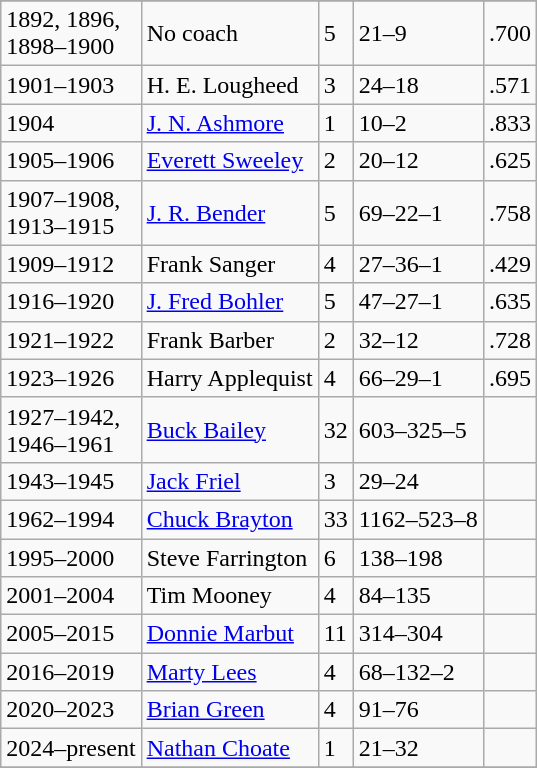<table class="wikitable">
<tr>
</tr>
<tr>
<td>1892, 1896,<br>1898–1900</td>
<td>No coach</td>
<td>5</td>
<td>21–9</td>
<td>.700</td>
</tr>
<tr>
<td>1901–1903</td>
<td>H. E. Lougheed</td>
<td>3</td>
<td>24–18</td>
<td>.571</td>
</tr>
<tr>
<td>1904</td>
<td><a href='#'>J. N. Ashmore</a></td>
<td>1</td>
<td>10–2</td>
<td>.833</td>
</tr>
<tr>
<td>1905–1906</td>
<td><a href='#'>Everett Sweeley</a></td>
<td>2</td>
<td>20–12</td>
<td>.625</td>
</tr>
<tr>
<td>1907–1908,<br>1913–1915</td>
<td><a href='#'>J. R. Bender</a></td>
<td>5</td>
<td>69–22–1</td>
<td>.758</td>
</tr>
<tr>
<td>1909–1912</td>
<td>Frank Sanger</td>
<td>4</td>
<td>27–36–1</td>
<td>.429</td>
</tr>
<tr>
<td>1916–1920</td>
<td><a href='#'>J. Fred Bohler</a></td>
<td>5</td>
<td>47–27–1</td>
<td>.635</td>
</tr>
<tr>
<td>1921–1922</td>
<td>Frank Barber</td>
<td>2</td>
<td>32–12</td>
<td>.728</td>
</tr>
<tr>
<td>1923–1926</td>
<td>Harry Applequist</td>
<td>4</td>
<td>66–29–1</td>
<td>.695</td>
</tr>
<tr>
<td>1927–1942,<br>1946–1961</td>
<td><a href='#'>Buck Bailey</a></td>
<td>32</td>
<td>603–325–5</td>
<td></td>
</tr>
<tr>
<td>1943–1945</td>
<td><a href='#'>Jack Friel</a></td>
<td>3</td>
<td>29–24</td>
<td></td>
</tr>
<tr>
<td>1962–1994</td>
<td><a href='#'>Chuck Brayton</a></td>
<td>33</td>
<td>1162–523–8</td>
<td></td>
</tr>
<tr>
<td>1995–2000</td>
<td>Steve Farrington</td>
<td>6</td>
<td>138–198</td>
<td></td>
</tr>
<tr>
<td>2001–2004</td>
<td>Tim Mooney</td>
<td>4</td>
<td>84–135</td>
<td></td>
</tr>
<tr>
<td>2005–2015</td>
<td><a href='#'>Donnie Marbut</a></td>
<td>11 </td>
<td>314–304</td>
<td></td>
</tr>
<tr>
<td>2016–2019</td>
<td><a href='#'>Marty Lees</a></td>
<td>4</td>
<td>68–132–2</td>
<td></td>
</tr>
<tr>
<td>2020–2023</td>
<td><a href='#'>Brian Green</a></td>
<td>4</td>
<td>91–76</td>
<td></td>
</tr>
<tr>
<td>2024–present</td>
<td><a href='#'>Nathan Choate</a></td>
<td>1</td>
<td>21–32</td>
<td></td>
</tr>
<tr>
</tr>
</table>
